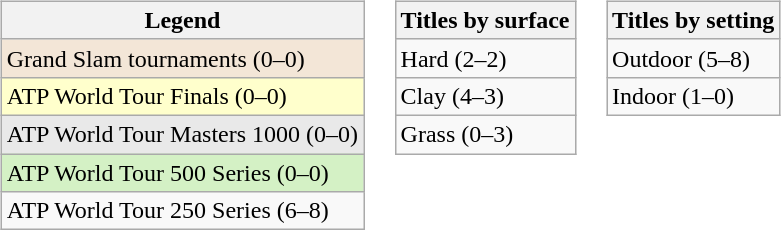<table>
<tr valign="top">
<td><br><table class="wikitable">
<tr>
<th>Legend</th>
</tr>
<tr style="background:#f3e6d7;">
<td>Grand Slam tournaments (0–0)</td>
</tr>
<tr style="background:#ffffcc;">
<td>ATP World Tour Finals (0–0)</td>
</tr>
<tr style="background:#e9e9e9;">
<td>ATP World Tour Masters 1000 (0–0)</td>
</tr>
<tr style="background:#d4f1c5;">
<td>ATP World Tour 500 Series (0–0)</td>
</tr>
<tr>
<td>ATP World Tour 250 Series (6–8)</td>
</tr>
</table>
</td>
<td><br><table class="wikitable">
<tr>
<th>Titles by surface</th>
</tr>
<tr>
<td>Hard (2–2)</td>
</tr>
<tr>
<td>Clay (4–3)</td>
</tr>
<tr>
<td>Grass (0–3)</td>
</tr>
</table>
</td>
<td><br><table class="wikitable">
<tr>
<th>Titles by setting</th>
</tr>
<tr>
<td>Outdoor (5–8)</td>
</tr>
<tr>
<td>Indoor (1–0)</td>
</tr>
</table>
</td>
</tr>
</table>
